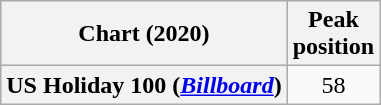<table class="wikitable plainrowheaders">
<tr>
<th scope="col">Chart (2020)</th>
<th scope="col">Peak<br>position</th>
</tr>
<tr>
<th scope="row">US Holiday 100 (<a href='#'><em>Billboard</em></a>)</th>
<td style="text-align:center;">58</td>
</tr>
</table>
